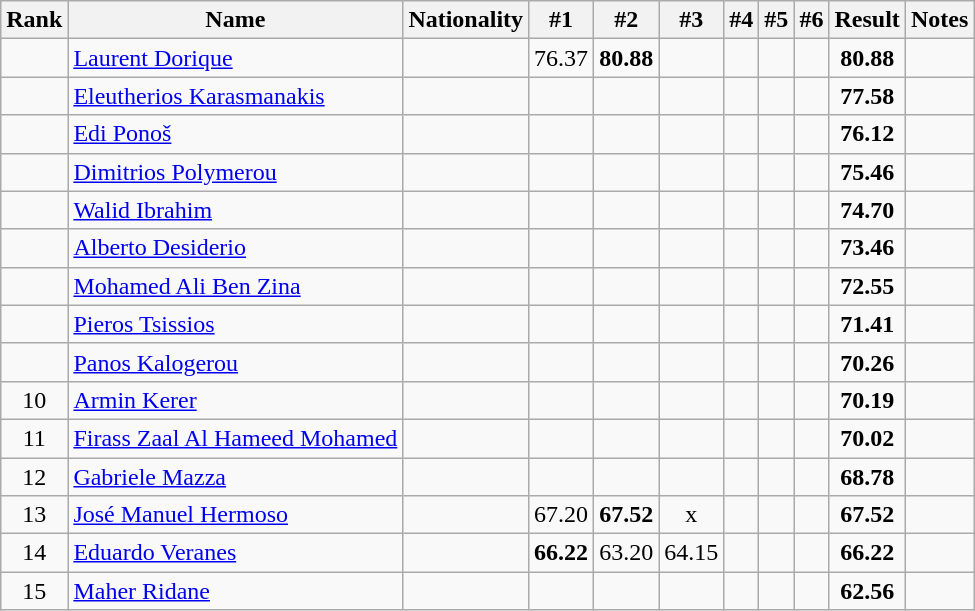<table class="wikitable sortable" style="text-align:center">
<tr>
<th>Rank</th>
<th>Name</th>
<th>Nationality</th>
<th>#1</th>
<th>#2</th>
<th>#3</th>
<th>#4</th>
<th>#5</th>
<th>#6</th>
<th>Result</th>
<th>Notes</th>
</tr>
<tr>
<td></td>
<td align=left><a href='#'>Laurent Dorique</a></td>
<td align=left></td>
<td>76.37</td>
<td><strong>80.88</strong></td>
<td></td>
<td></td>
<td></td>
<td></td>
<td><strong>80.88</strong></td>
<td></td>
</tr>
<tr>
<td></td>
<td align=left><a href='#'>Eleutherios Karasmanakis</a></td>
<td align=left></td>
<td></td>
<td></td>
<td></td>
<td></td>
<td></td>
<td></td>
<td><strong>77.58</strong></td>
<td></td>
</tr>
<tr>
<td></td>
<td align=left><a href='#'>Edi Ponoš</a></td>
<td align=left></td>
<td></td>
<td></td>
<td></td>
<td></td>
<td></td>
<td></td>
<td><strong>76.12</strong></td>
<td></td>
</tr>
<tr>
<td></td>
<td align=left><a href='#'>Dimitrios Polymerou</a></td>
<td align=left></td>
<td></td>
<td></td>
<td></td>
<td></td>
<td></td>
<td></td>
<td><strong>75.46</strong></td>
<td></td>
</tr>
<tr>
<td></td>
<td align=left><a href='#'>Walid Ibrahim</a></td>
<td align=left></td>
<td></td>
<td></td>
<td></td>
<td></td>
<td></td>
<td></td>
<td><strong>74.70</strong></td>
<td></td>
</tr>
<tr>
<td></td>
<td align=left><a href='#'>Alberto Desiderio</a></td>
<td align=left></td>
<td></td>
<td></td>
<td></td>
<td></td>
<td></td>
<td></td>
<td><strong>73.46</strong></td>
<td></td>
</tr>
<tr>
<td></td>
<td align=left><a href='#'>Mohamed Ali Ben Zina</a></td>
<td align=left></td>
<td></td>
<td></td>
<td></td>
<td></td>
<td></td>
<td></td>
<td><strong>72.55</strong></td>
<td></td>
</tr>
<tr>
<td></td>
<td align=left><a href='#'>Pieros Tsissios</a></td>
<td align=left></td>
<td></td>
<td></td>
<td></td>
<td></td>
<td></td>
<td></td>
<td><strong>71.41</strong></td>
<td></td>
</tr>
<tr>
<td></td>
<td align=left><a href='#'>Panos Kalogerou</a></td>
<td align=left></td>
<td></td>
<td></td>
<td></td>
<td></td>
<td></td>
<td></td>
<td><strong>70.26</strong></td>
<td></td>
</tr>
<tr>
<td>10</td>
<td align=left><a href='#'>Armin Kerer</a></td>
<td align=left></td>
<td></td>
<td></td>
<td></td>
<td></td>
<td></td>
<td></td>
<td><strong>70.19</strong></td>
<td></td>
</tr>
<tr>
<td>11</td>
<td align=left><a href='#'>Firass Zaal Al Hameed Mohamed</a></td>
<td align=left></td>
<td></td>
<td></td>
<td></td>
<td></td>
<td></td>
<td></td>
<td><strong>70.02</strong></td>
<td></td>
</tr>
<tr>
<td>12</td>
<td align=left><a href='#'>Gabriele Mazza</a></td>
<td align=left></td>
<td></td>
<td></td>
<td></td>
<td></td>
<td></td>
<td></td>
<td><strong>68.78</strong></td>
<td></td>
</tr>
<tr>
<td>13</td>
<td align=left><a href='#'>José Manuel Hermoso</a></td>
<td align=left></td>
<td>67.20</td>
<td><strong>67.52</strong></td>
<td>x</td>
<td></td>
<td></td>
<td></td>
<td><strong>67.52</strong></td>
<td></td>
</tr>
<tr>
<td>14</td>
<td align=left><a href='#'>Eduardo Veranes</a></td>
<td align=left></td>
<td><strong>66.22</strong></td>
<td>63.20</td>
<td>64.15</td>
<td></td>
<td></td>
<td></td>
<td><strong>66.22</strong></td>
<td></td>
</tr>
<tr>
<td>15</td>
<td align=left><a href='#'>Maher Ridane</a></td>
<td align=left></td>
<td></td>
<td></td>
<td></td>
<td></td>
<td></td>
<td></td>
<td><strong>62.56</strong></td>
<td></td>
</tr>
</table>
